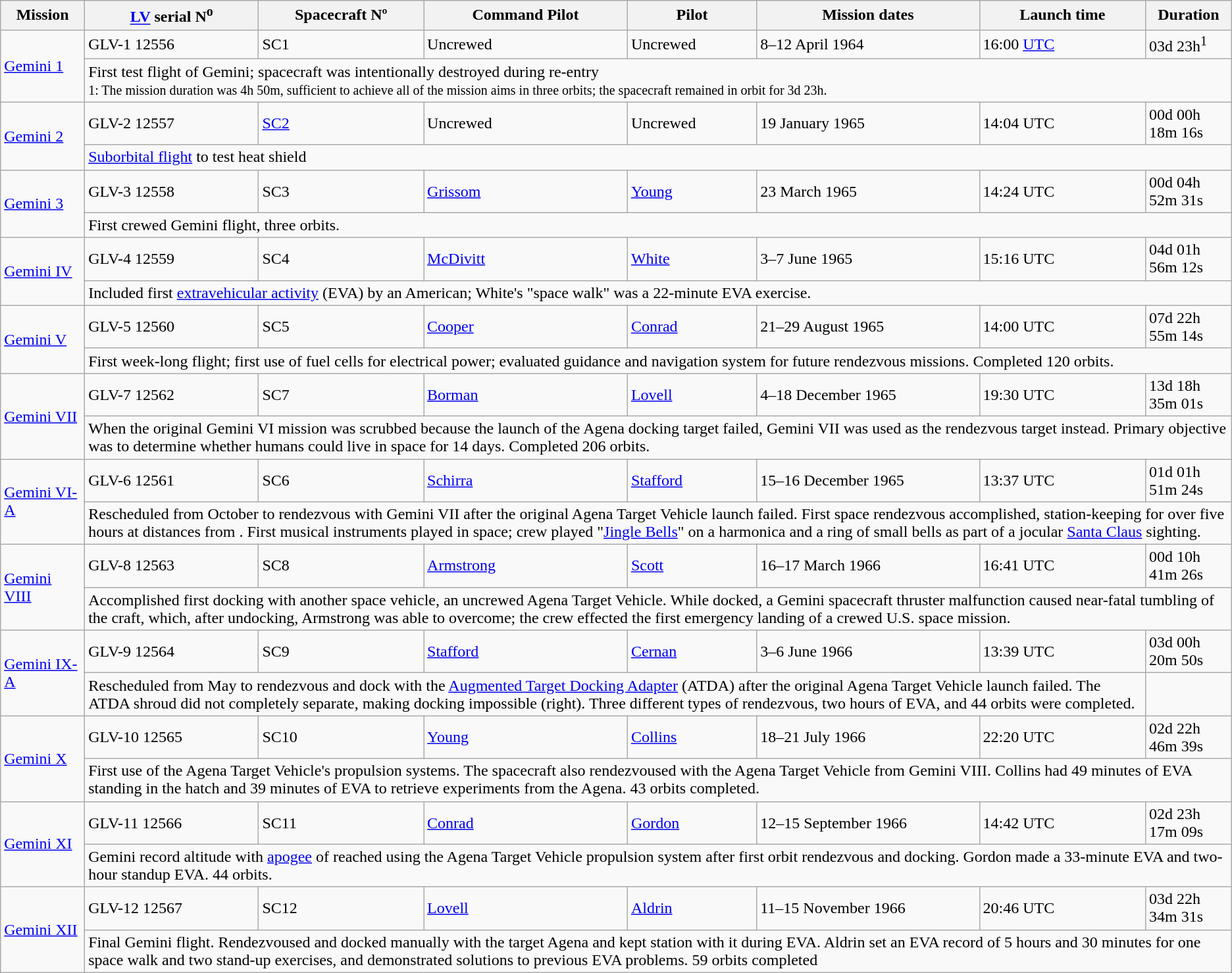<table class="wikitable sortable sticky-header">
<tr>
<th>Mission</th>
<th><a href='#'>LV</a> serial N<sup>o</sup></th>
<th>Spacecraft Nº</th>
<th>Command Pilot</th>
<th>Pilot</th>
<th>Mission dates</th>
<th>Launch time</th>
<th>Duration</th>
</tr>
<tr>
<td rowspan="2"><a href='#'>Gemini 1</a></td>
<td>GLV-1 12556</td>
<td>SC1</td>
<td>Uncrewed</td>
<td>Uncrewed</td>
<td>8–12 April 1964</td>
<td>16:00 <a href='#'>UTC</a></td>
<td>03d 23h<sup>1</sup></td>
</tr>
<tr>
<td colspan="7">First test flight of Gemini; spacecraft was intentionally destroyed during re-entry<br><small>1: The mission duration was 4h 50m, sufficient to achieve all of the mission aims in three orbits; the spacecraft remained in orbit for 3d 23h.</small></td>
</tr>
<tr>
<td rowspan="2"><a href='#'>Gemini 2</a></td>
<td>GLV-2 12557</td>
<td><a href='#'>SC2</a></td>
<td>Uncrewed</td>
<td>Uncrewed</td>
<td>19 January 1965</td>
<td>14:04 UTC</td>
<td>00d 00h 18m 16s</td>
</tr>
<tr>
<td colspan="7"><a href='#'>Suborbital flight</a> to test heat shield</td>
</tr>
<tr>
<td rowspan="2"><a href='#'>Gemini 3</a><br> </td>
<td>GLV-3 12558</td>
<td>SC3</td>
<td><a href='#'>Grissom</a></td>
<td><a href='#'>Young</a></td>
<td>23 March 1965</td>
<td>14:24 UTC</td>
<td>00d 04h 52m 31s</td>
</tr>
<tr>
<td colspan="7">First crewed Gemini flight, three orbits.</td>
</tr>
<tr>
<td rowspan="2"><a href='#'>Gemini IV</a> <br> </td>
<td>GLV-4 12559</td>
<td>SC4</td>
<td><a href='#'>McDivitt</a></td>
<td><a href='#'>White</a></td>
<td>3–7 June 1965</td>
<td>15:16 UTC</td>
<td>04d 01h 56m 12s</td>
</tr>
<tr>
<td colspan="7">Included first <a href='#'>extravehicular activity</a> (EVA) by an American; White's "space walk" was a 22-minute EVA exercise.</td>
</tr>
<tr>
<td rowspan="2"><a href='#'>Gemini V</a><br> </td>
<td>GLV-5 12560</td>
<td>SC5</td>
<td><a href='#'>Cooper</a></td>
<td><a href='#'>Conrad</a></td>
<td>21–29 August 1965</td>
<td>14:00 UTC</td>
<td>07d 22h 55m 14s</td>
</tr>
<tr>
<td colspan="7">First week-long flight; first use of fuel cells for electrical power; evaluated guidance and navigation system for future rendezvous missions. Completed 120 orbits.</td>
</tr>
<tr>
<td rowspan="2"><a href='#'>Gemini VII</a><br> </td>
<td>GLV-7 12562</td>
<td>SC7</td>
<td><a href='#'>Borman</a></td>
<td><a href='#'>Lovell</a></td>
<td>4–18 December 1965</td>
<td>19:30 UTC</td>
<td>13d 18h 35m 01s</td>
</tr>
<tr>
<td colspan="7">When the original Gemini VI mission was scrubbed because the launch of the Agena docking target failed, Gemini VII was used as the rendezvous target instead. Primary objective was to determine whether humans could live in space for 14 days. Completed 206 orbits.</td>
</tr>
<tr>
<td rowspan="2"><a href='#'>Gemini VI-A</a><br> </td>
<td>GLV-6 12561</td>
<td>SC6</td>
<td><a href='#'>Schirra</a></td>
<td><a href='#'>Stafford</a></td>
<td>15–16 December 1965</td>
<td>13:37 UTC</td>
<td>01d 01h 51m 24s</td>
</tr>
<tr>
<td colspan="7">Rescheduled from October to rendezvous with Gemini VII after the original Agena Target Vehicle launch failed. First space rendezvous accomplished, station-keeping for over five hours at distances from . First musical instruments played in space; crew played "<a href='#'>Jingle Bells</a>" on a harmonica and a ring of small bells as part of a jocular <a href='#'>Santa Claus</a> sighting.</td>
</tr>
<tr>
<td rowspan="2"><a href='#'>Gemini VIII</a><br> </td>
<td>GLV-8 12563</td>
<td>SC8</td>
<td><a href='#'>Armstrong</a></td>
<td><a href='#'>Scott</a></td>
<td>16–17 March 1966</td>
<td>16:41 UTC</td>
<td>00d 10h 41m 26s</td>
</tr>
<tr>
<td colspan="7">Accomplished first docking with another space vehicle, an uncrewed Agena Target Vehicle. While docked, a Gemini spacecraft thruster malfunction caused near-fatal tumbling of the craft, which, after undocking, Armstrong was able to overcome; the crew effected the first emergency landing of a crewed U.S. space mission.</td>
</tr>
<tr>
<td rowspan="2"><a href='#'>Gemini IX-A</a><br> </td>
<td>GLV-9 12564</td>
<td>SC9</td>
<td><a href='#'>Stafford</a></td>
<td><a href='#'>Cernan</a></td>
<td>3–6 June 1966</td>
<td>13:39 UTC</td>
<td>03d 00h 20m 50s</td>
</tr>
<tr>
<td colspan="6">Rescheduled from May to rendezvous and dock with the <a href='#'>Augmented Target Docking Adapter</a> (ATDA) after the original Agena Target Vehicle launch failed. The ATDA shroud did not completely separate, making docking impossible (right). Three different types of rendezvous, two hours of EVA, and 44 orbits were completed.</td>
<td></td>
</tr>
<tr>
<td rowspan="2"><a href='#'>Gemini X</a><br> </td>
<td>GLV-10 12565</td>
<td>SC10</td>
<td><a href='#'>Young</a></td>
<td><a href='#'>Collins</a></td>
<td>18–21 July 1966</td>
<td>22:20 UTC</td>
<td>02d 22h 46m 39s</td>
</tr>
<tr>
<td colspan="7">First use of the Agena Target Vehicle's propulsion systems. The spacecraft also rendezvoused with the Agena Target Vehicle from Gemini VIII. Collins had 49 minutes of EVA standing in the hatch and 39 minutes of EVA to retrieve experiments from the Agena. 43 orbits completed.</td>
</tr>
<tr>
<td rowspan="2"><a href='#'>Gemini XI</a><br> </td>
<td>GLV-11 12566</td>
<td>SC11</td>
<td><a href='#'>Conrad</a></td>
<td><a href='#'>Gordon</a></td>
<td>12–15 September 1966</td>
<td>14:42 UTC</td>
<td>02d 23h 17m 09s</td>
</tr>
<tr>
<td colspan="7">Gemini record altitude with <a href='#'>apogee</a> of  reached using the Agena Target Vehicle propulsion system after first orbit rendezvous and docking. Gordon made a 33-minute EVA and two-hour standup EVA. 44 orbits.</td>
</tr>
<tr>
<td rowspan="2"><a href='#'>Gemini XII</a><br> </td>
<td>GLV-12 12567</td>
<td>SC12</td>
<td><a href='#'>Lovell</a></td>
<td><a href='#'>Aldrin</a></td>
<td>11–15 November 1966</td>
<td>20:46 UTC</td>
<td>03d 22h 34m 31s</td>
</tr>
<tr>
<td colspan="7">Final Gemini flight. Rendezvoused and docked manually with the target Agena and kept station with it during EVA. Aldrin set an EVA record of 5 hours and 30 minutes for one space walk and two stand-up exercises, and demonstrated solutions to previous EVA problems. 59 orbits completed</td>
</tr>
</table>
